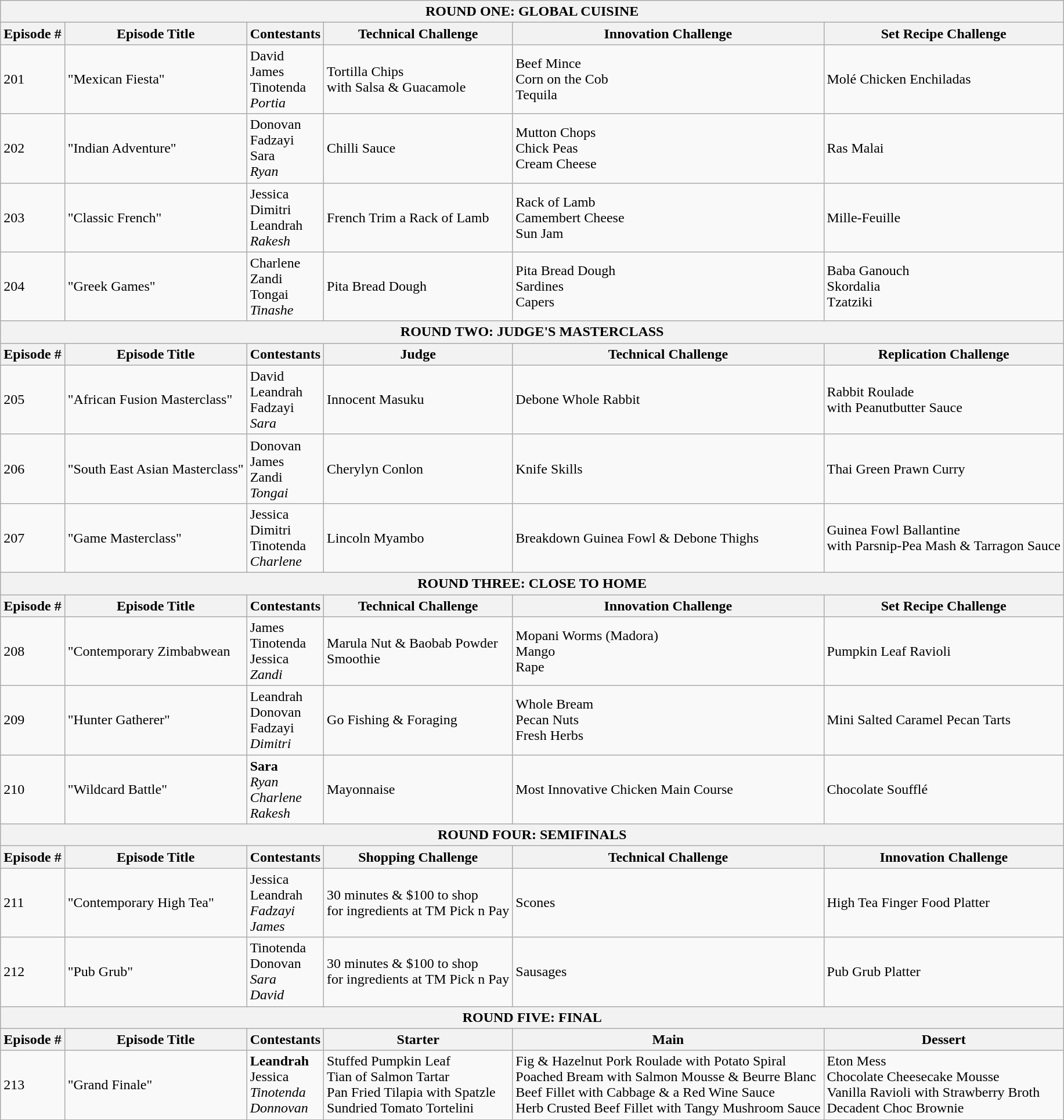<table class="wikitable">
<tr>
<th colspan="6">ROUND ONE: GLOBAL CUISINE</th>
</tr>
<tr>
<th>Episode #</th>
<th>Episode Title</th>
<th>Contestants</th>
<th>Technical Challenge</th>
<th>Innovation Challenge</th>
<th>Set Recipe Challenge</th>
</tr>
<tr>
<td>201</td>
<td>"Mexican Fiesta"</td>
<td>David<br>James<br>Tinotenda<br><em>Portia</em></td>
<td>Tortilla Chips<br>with Salsa & Guacamole</td>
<td>Beef Mince<br>Corn on the Cob<br>Tequila</td>
<td>Molé Chicken Enchiladas</td>
</tr>
<tr>
<td>202</td>
<td>"Indian Adventure"</td>
<td>Donovan<br>Fadzayi<br>Sara<br><em>Ryan</em></td>
<td>Chilli Sauce</td>
<td>Mutton Chops<br>Chick Peas<br>Cream Cheese</td>
<td>Ras Malai</td>
</tr>
<tr>
<td>203</td>
<td>"Classic French"</td>
<td>Jessica<br>Dimitri<br>Leandrah<br><em>Rakesh</em></td>
<td>French Trim a Rack of Lamb</td>
<td>Rack of Lamb<br>Camembert Cheese<br>Sun Jam</td>
<td>Mille-Feuille</td>
</tr>
<tr>
<td>204</td>
<td>"Greek Games"</td>
<td>Charlene<br>Zandi<br>Tongai<br><em>Tinashe</em></td>
<td>Pita Bread Dough</td>
<td>Pita Bread Dough<br>Sardines<br>Capers</td>
<td>Baba Ganouch<br>Skordalia<br>Tzatziki</td>
</tr>
<tr>
<th colspan="6">ROUND TWO: JUDGE'S MASTERCLASS</th>
</tr>
<tr>
<th>Episode #</th>
<th>Episode Title</th>
<th>Contestants</th>
<th>Judge</th>
<th>Technical Challenge</th>
<th>Replication Challenge</th>
</tr>
<tr>
<td>205</td>
<td>"African Fusion Masterclass"</td>
<td>David<br>Leandrah<br>Fadzayi<br><em>Sara</em></td>
<td>Innocent Masuku</td>
<td>Debone Whole Rabbit</td>
<td>Rabbit Roulade<br>with Peanutbutter Sauce</td>
</tr>
<tr>
<td>206</td>
<td>"South East Asian Masterclass"</td>
<td>Donovan<br>James<br>Zandi<br><em>Tongai</em></td>
<td>Cherylyn Conlon</td>
<td>Knife Skills</td>
<td>Thai Green Prawn Curry</td>
</tr>
<tr>
<td>207</td>
<td>"Game Masterclass"</td>
<td>Jessica<br>Dimitri<br>Tinotenda<br><em>Charlene</em></td>
<td>Lincoln Myambo</td>
<td>Breakdown Guinea Fowl & Debone Thighs</td>
<td>Guinea Fowl Ballantine<br>with Parsnip-Pea Mash & Tarragon Sauce</td>
</tr>
<tr>
<th colspan="6">ROUND THREE: CLOSE TO HOME</th>
</tr>
<tr>
<th>Episode #</th>
<th>Episode Title</th>
<th>Contestants</th>
<th>Technical Challenge</th>
<th>Innovation Challenge</th>
<th>Set Recipe Challenge</th>
</tr>
<tr>
<td>208</td>
<td>"Contemporary Zimbabwean</td>
<td>James<br>Tinotenda<br>Jessica<br><em>Zandi</em></td>
<td>Marula Nut & Baobab Powder<br>Smoothie</td>
<td>Mopani Worms (Madora)<br>Mango<br>Rape</td>
<td>Pumpkin Leaf Ravioli</td>
</tr>
<tr>
<td>209</td>
<td>"Hunter Gatherer"</td>
<td>Leandrah<br>Donovan<br>Fadzayi<br><em>Dimitri</em></td>
<td>Go Fishing & Foraging</td>
<td>Whole Bream<br>Pecan Nuts<br>Fresh Herbs</td>
<td>Mini Salted Caramel Pecan Tarts</td>
</tr>
<tr>
<td>210</td>
<td>"Wildcard Battle"</td>
<td><strong>Sara</strong><br><em>Ryan</em><br><em>Charlene</em><br><em>Rakesh</em></td>
<td>Mayonnaise</td>
<td>Most Innovative Chicken Main Course</td>
<td>Chocolate Soufflé</td>
</tr>
<tr>
<th colspan="6">ROUND FOUR: SEMIFINALS</th>
</tr>
<tr>
<th>Episode #</th>
<th>Episode Title</th>
<th>Contestants</th>
<th>Shopping Challenge</th>
<th>Technical Challenge</th>
<th>Innovation Challenge</th>
</tr>
<tr>
<td>211</td>
<td>"Contemporary High Tea"</td>
<td>Jessica<br>Leandrah<br><em>Fadzayi</em><br><em>James</em></td>
<td>30 minutes & $100 to shop<br>for ingredients at TM Pick n Pay</td>
<td>Scones</td>
<td>High Tea Finger Food Platter</td>
</tr>
<tr>
<td>212</td>
<td>"Pub Grub"</td>
<td>Tinotenda<br>Donovan<br><em>Sara</em><br><em>David</em></td>
<td>30 minutes & $100 to shop<br>for ingredients at TM Pick n Pay</td>
<td>Sausages</td>
<td>Pub Grub Platter</td>
</tr>
<tr>
<th colspan="6">ROUND FIVE: FINAL</th>
</tr>
<tr>
<th>Episode #</th>
<th>Episode Title</th>
<th>Contestants</th>
<th>Starter</th>
<th>Main</th>
<th>Dessert</th>
</tr>
<tr>
<td>213</td>
<td>"Grand Finale"</td>
<td><strong>Leandrah</strong><br>Jessica<br><em>Tinotenda</em><br><em>Donnovan</em></td>
<td>Stuffed Pumpkin Leaf<br>Tian of Salmon Tartar<br>Pan Fried Tilapia with Spatzle<br>Sundried Tomato Tortelini</td>
<td>Fig & Hazelnut Pork Roulade with Potato Spiral<br>Poached Bream with Salmon Mousse & Beurre Blanc<br>Beef Fillet with Cabbage & a Red Wine Sauce<br>Herb Crusted Beef Fillet with Tangy Mushroom Sauce</td>
<td>Eton Mess<br>Chocolate Cheesecake Mousse<br>Vanilla Ravioli with Strawberry Broth<br>Decadent Choc Brownie</td>
</tr>
</table>
